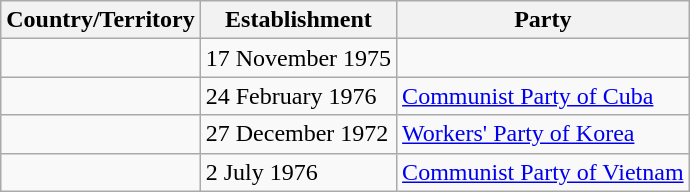<table class="wikitable sortable">
<tr>
<th scope="col">Country/Territory</th>
<th scope="col">Establishment</th>
<th scope="col">Party</th>
</tr>
<tr>
<td scope="row"></td>
<td>17 November 1975</td>
<td></td>
</tr>
<tr>
<td scope="row"></td>
<td>24 February 1976</td>
<td> <a href='#'>Communist Party of Cuba</a></td>
</tr>
<tr>
<td scope="row"></td>
<td>27 December 1972</td>
<td> <a href='#'>Workers' Party of Korea</a></td>
</tr>
<tr>
<td scope="row"></td>
<td>2 July 1976</td>
<td> <a href='#'>Communist Party of Vietnam</a></td>
</tr>
</table>
